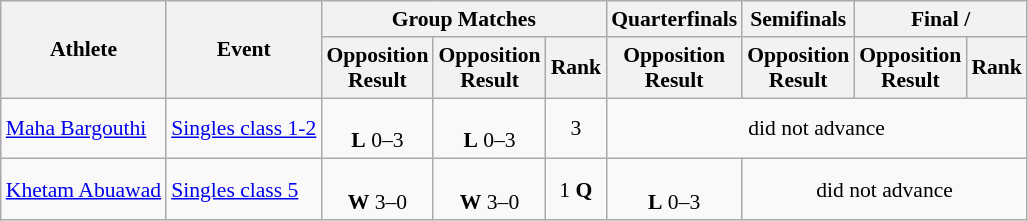<table class=wikitable style="font-size:90%">
<tr>
<th rowspan="2">Athlete</th>
<th rowspan="2">Event</th>
<th colspan="3">Group Matches</th>
<th>Quarterfinals</th>
<th>Semifinals</th>
<th colspan="2">Final / </th>
</tr>
<tr>
<th>Opposition<br>Result</th>
<th>Opposition<br>Result</th>
<th>Rank</th>
<th>Opposition<br>Result</th>
<th>Opposition<br>Result</th>
<th>Opposition<br>Result</th>
<th>Rank</th>
</tr>
<tr align=center>
<td align=left><a href='#'>Maha Bargouthi</a></td>
<td align=left><a href='#'>Singles class 1-2</a></td>
<td><br><strong>L</strong> 0–3</td>
<td><br><strong>L</strong> 0–3</td>
<td>3</td>
<td colspan=4>did not advance</td>
</tr>
<tr align=center>
<td align=left><a href='#'>Khetam Abuawad</a></td>
<td align=left><a href='#'>Singles class 5</a></td>
<td><br><strong>W</strong> 3–0</td>
<td><br><strong>W</strong> 3–0</td>
<td>1 <strong>Q</strong></td>
<td><br><strong>L</strong> 0–3</td>
<td colspan=3>did not advance</td>
</tr>
</table>
